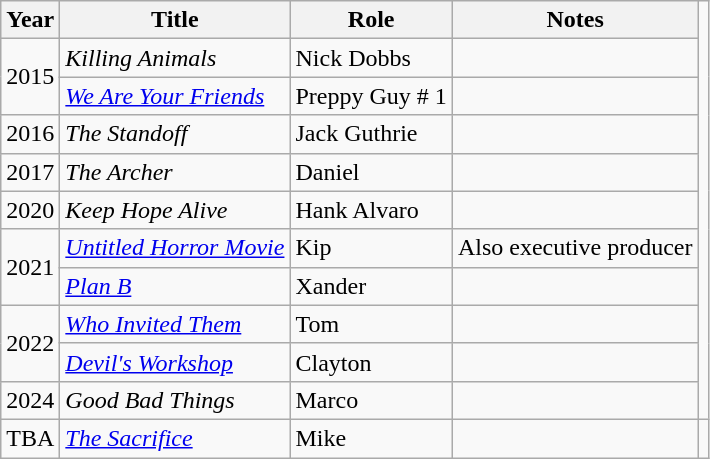<table class="wikitable sortable">
<tr>
<th>Year</th>
<th>Title</th>
<th>Role</th>
<th class="unsortable">Notes</th>
</tr>
<tr>
<td rowspan="2">2015</td>
<td><em>Killing Animals</em></td>
<td>Nick Dobbs</td>
<td></td>
</tr>
<tr>
<td><a href='#'><em>We Are Your Friends</em></a></td>
<td>Preppy Guy # 1</td>
<td></td>
</tr>
<tr>
<td>2016</td>
<td><em>The Standoff</em></td>
<td>Jack Guthrie</td>
<td></td>
</tr>
<tr>
<td>2017</td>
<td><em>The Archer</em></td>
<td>Daniel</td>
<td></td>
</tr>
<tr>
<td>2020</td>
<td><em>Keep Hope Alive</em></td>
<td>Hank Alvaro</td>
<td></td>
</tr>
<tr>
<td rowspan="2">2021</td>
<td><em><a href='#'>Untitled Horror Movie</a></em></td>
<td>Kip</td>
<td>Also executive producer</td>
</tr>
<tr>
<td><em><a href='#'>Plan B</a></em></td>
<td>Xander</td>
<td></td>
</tr>
<tr>
<td rowspan="2">2022</td>
<td><em><a href='#'>Who Invited Them</a></em></td>
<td>Tom</td>
<td></td>
</tr>
<tr>
<td><em><a href='#'>Devil's Workshop</a></em></td>
<td>Clayton</td>
<td></td>
</tr>
<tr>
<td>2024</td>
<td><em>Good Bad Things</em></td>
<td>Marco</td>
<td></td>
</tr>
<tr>
<td>TBA</td>
<td><em><a href='#'>The Sacrifice</a></em></td>
<td>Mike</td>
<td></td>
<td></td>
</tr>
</table>
